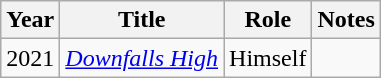<table class="wikitable sortable">
<tr>
<th>Year</th>
<th>Title</th>
<th>Role</th>
<th>Notes</th>
</tr>
<tr>
<td>2021</td>
<td><em><a href='#'>Downfalls High</a></em></td>
<td>Himself</td>
<td></td>
</tr>
</table>
